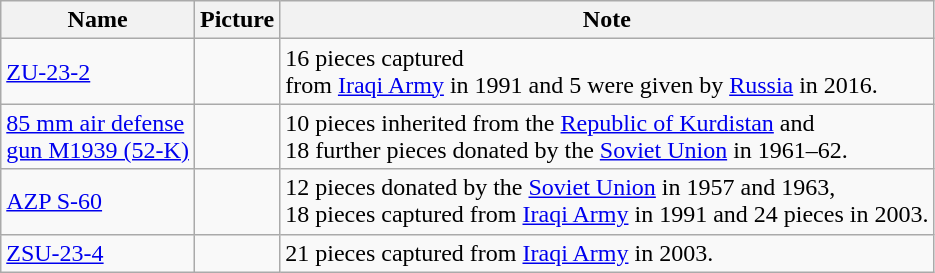<table class="wikitable">
<tr>
<th>Name</th>
<th>Picture</th>
<th>Note</th>
</tr>
<tr>
<td><a href='#'>ZU-23-2</a></td>
<td></td>
<td>16 pieces captured<br>from <a href='#'>Iraqi Army</a> in 1991 and 5 were given by <a href='#'>Russia</a> in 2016.</td>
</tr>
<tr>
<td><a href='#'>85 mm air defense</a><br><a href='#'>gun M1939 (52-K)</a></td>
<td></td>
<td>10 pieces inherited from the <a href='#'>Republic of Kurdistan</a> and<br>18 further pieces donated by the <a href='#'>Soviet Union</a> in 1961–62.</td>
</tr>
<tr>
<td><a href='#'>AZP S-60</a></td>
<td></td>
<td>12 pieces donated by the <a href='#'>Soviet Union</a> in 1957 and 1963,<br>18 pieces captured from <a href='#'>Iraqi Army</a> in 
1991 and 24 pieces in 2003.</td>
</tr>
<tr>
<td><a href='#'>ZSU-23-4</a></td>
<td></td>
<td>21 pieces captured from <a href='#'>Iraqi Army</a> in 2003.</td>
</tr>
</table>
